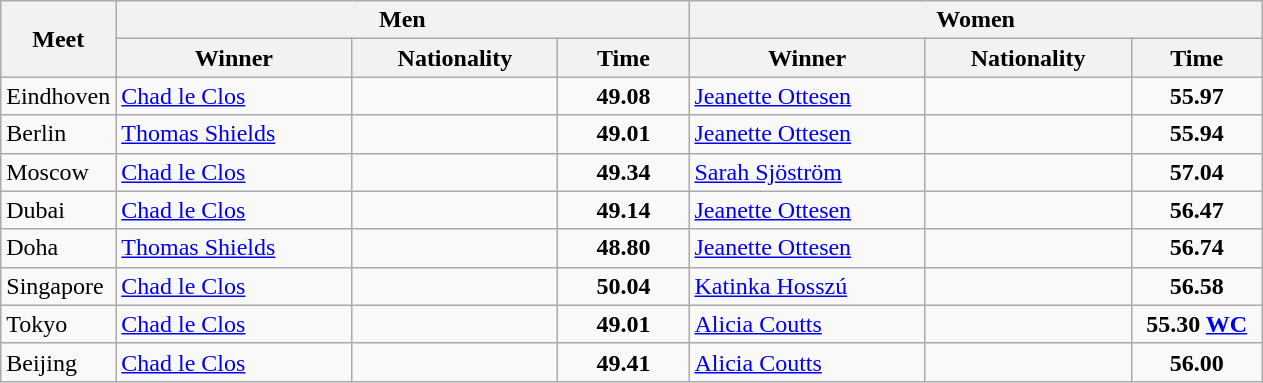<table class="wikitable">
<tr>
<th rowspan="2">Meet</th>
<th colspan="3">Men</th>
<th colspan="3">Women</th>
</tr>
<tr>
<th width=150>Winner</th>
<th width=130>Nationality</th>
<th width=80>Time</th>
<th width=150>Winner</th>
<th width=130>Nationality</th>
<th width=80>Time</th>
</tr>
<tr>
<td>Eindhoven</td>
<td><a href='#'>Chad le Clos</a></td>
<td></td>
<td align=center><strong>49.08</strong></td>
<td><a href='#'>Jeanette Ottesen</a></td>
<td></td>
<td align=center><strong>55.97</strong></td>
</tr>
<tr>
<td>Berlin</td>
<td><a href='#'>Thomas Shields</a></td>
<td></td>
<td align=center><strong>49.01</strong></td>
<td><a href='#'>Jeanette Ottesen</a></td>
<td></td>
<td align=center><strong>55.94</strong></td>
</tr>
<tr>
<td>Moscow</td>
<td><a href='#'>Chad le Clos</a></td>
<td></td>
<td align=center><strong>49.34</strong></td>
<td><a href='#'>Sarah Sjöström</a></td>
<td></td>
<td align=center><strong>57.04</strong></td>
</tr>
<tr>
<td>Dubai</td>
<td><a href='#'>Chad le Clos</a></td>
<td></td>
<td align=center><strong>49.14</strong></td>
<td><a href='#'>Jeanette Ottesen</a></td>
<td></td>
<td align=center><strong>56.47</strong></td>
</tr>
<tr>
<td>Doha</td>
<td><a href='#'>Thomas Shields</a></td>
<td></td>
<td align=center><strong>48.80</strong></td>
<td><a href='#'>Jeanette Ottesen</a></td>
<td></td>
<td align=center><strong>56.74</strong></td>
</tr>
<tr>
<td>Singapore</td>
<td><a href='#'>Chad le Clos</a></td>
<td></td>
<td align=center><strong>50.04</strong></td>
<td><a href='#'>Katinka Hosszú</a></td>
<td></td>
<td align=center><strong>56.58</strong></td>
</tr>
<tr>
<td>Tokyo</td>
<td><a href='#'>Chad le Clos</a></td>
<td></td>
<td align=center><strong>49.01</strong></td>
<td><a href='#'>Alicia Coutts</a></td>
<td></td>
<td align=center><strong>55.30 <a href='#'>WC</a></strong></td>
</tr>
<tr>
<td>Beijing</td>
<td><a href='#'>Chad le Clos</a></td>
<td></td>
<td align=center><strong>49.41</strong></td>
<td><a href='#'>Alicia Coutts</a></td>
<td></td>
<td align=center><strong>56.00</strong></td>
</tr>
</table>
